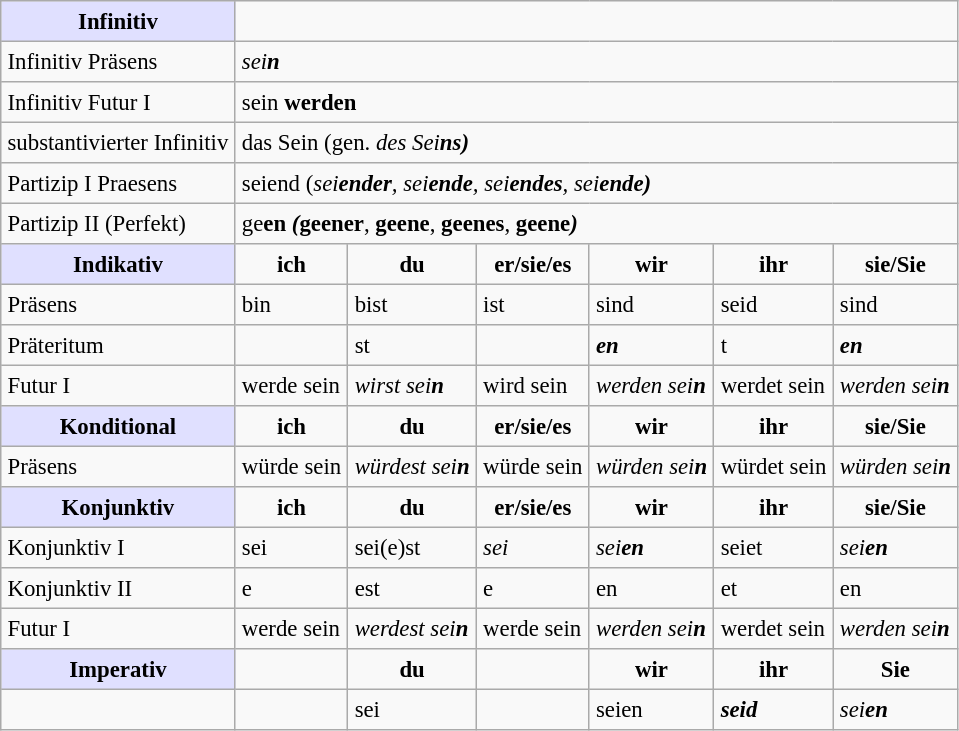<table border="2" cellpadding="4" cellspacing="0" style="margin: 1em 1em 1em 0; background: #f9f9f9; border: 1px #aaa solid; border-collapse: collapse; font-size: 95%;">
<tr>
<th bgcolor="#E0E0FF">Infinitiv</th>
<th colspan="6"></th>
</tr>
<tr>
<td>Infinitiv Präsens</td>
<td colspan="6"><em>sei<strong>n<strong><em></td>
</tr>
<tr>
<td>Infinitiv Futur I</td>
<td colspan="6"></em>sei</strong>n<strong> werden<em></td>
</tr>
<tr>
<td>substantivierter Infinitiv</td>
<td colspan="6"></em>das Sei</strong>n</em></strong> (gen. <em>des Sei<strong>ns<strong><em>)</td>
</tr>
<tr>
<td>Partizip I Praesens</td>
<td colspan="6"></em>sei</strong>end</em></strong> (<em>sei<strong>ender</strong>, sei<strong>ende</strong>, sei<strong>endes</strong>, sei<strong>ende<strong><em>)</td>
</tr>
<tr>
<td>Partizip II (Perfekt)</td>
<td colspan="6"></em></strong>ge</strong><strong>en<strong><em> (</em></strong>ge</strong><strong>ener</strong>, <strong>ge</strong><strong>ene</strong>, <strong>ge</strong><strong>enes</strong>, <strong>ge</strong><strong>ene<strong><em>)</td>
</tr>
<tr>
<th bgcolor="#E0E0FF">Indikativ</th>
<th></em>ich<em></th>
<th></em>du<em></th>
<th></em>er/sie/es<em></th>
<th></em>wir<em></th>
<th></em>ihr<em></th>
<th></em>sie/Sie<em></th>
</tr>
<tr>
<td>Präsens</td>
<td></em></strong>bin<strong><em></td>
<td></em></strong>bist<strong><em></td>
<td></em></strong>ist<strong><em></td>
<td></em></strong>sind<strong><em></td>
<td></em></strong>seid<strong><em></td>
<td></em></strong>sind<strong><em></td>
</tr>
<tr>
<td>Präteritum</td>
<td></em><em></td>
<td></em></strong>st</em></strong></td>
<td><em></em></td>
<td><em><strong>en<strong><em></td>
<td></em></strong>t</em></strong></td>
<td><em><strong>en<strong><em></td>
</tr>
<tr>
<td>Futur I</td>
<td></em>werde sei</strong>n</em></strong></td>
<td><em>wirst sei<strong>n<strong><em></td>
<td></em>wird sei</strong>n</em></strong></td>
<td><em>werden sei<strong>n<strong><em></td>
<td></em>werdet sei</strong>n</em></strong></td>
<td><em>werden sei<strong>n<strong><em></td>
</tr>
<tr>
<th bgcolor="#E0E0FF">Konditional</th>
<th></em>ich<em></th>
<th></em>du<em></th>
<th></em>er/sie/es<em></th>
<th></em>wir<em></th>
<th></em>ihr<em></th>
<th></em>sie/Sie<em></th>
</tr>
<tr>
<td>Präsens</td>
<td></em>würde sei</strong>n</em></strong></td>
<td><em>würdest sei<strong>n<strong><em></td>
<td></em>würde sei</strong>n</em></strong></td>
<td><em>würden sei<strong>n<strong><em></td>
<td></em>würdet sei</strong>n</em></strong></td>
<td><em>würden sei<strong>n<strong><em></td>
</tr>
<tr>
<th bgcolor="#E0E0FF">Konjunktiv</th>
<th></em>ich<em></th>
<th></em>du<em></th>
<th></em>er/sie/es<em></th>
<th></em>wir<em></th>
<th></em>ihr<em></th>
<th></em>sie/Sie<em></th>
</tr>
<tr>
<td>Konjunktiv I</td>
<td></em>sei<em></td>
<td></em>sei</strong>(e)st</em></strong></td>
<td><em>sei</em></td>
<td><em>sei<strong>en<strong><em></td>
<td></em>sei</strong>et</em></strong></td>
<td><em>sei<strong>en<strong><em></td>
</tr>
<tr>
<td>Konjunktiv II</td>
<td></em>e<em></td>
<td></em>est<em></td>
<td></em>e<em></td>
<td></em>en<em></td>
<td></em>et<em></td>
<td></em>en<em></td>
</tr>
<tr>
<td>Futur I</td>
<td></em>werde sei</strong>n</em></strong></td>
<td><em>werdest sei<strong>n<strong><em></td>
<td></em>werde sei</strong>n</em></strong></td>
<td><em>werden sei<strong>n<strong><em></td>
<td></em>werdet sei</strong>n</em></strong></td>
<td><em>werden sei<strong>n<strong><em></td>
</tr>
<tr>
<th bgcolor="#E0E0FF">Imperativ</th>
<th> </th>
<th></em>du<em></th>
<th> </th>
<th></em>wir<em></th>
<th></em>ihr<em></th>
<th></em>Sie<em></th>
</tr>
<tr>
<td> </td>
<td> </td>
<td></em>sei<em></td>
<td> </td>
<td></em>sei</strong>en</em></strong></td>
<td><strong><em>seid</em></strong></td>
<td><em>sei<strong>en<strong><em></td>
</tr>
</table>
